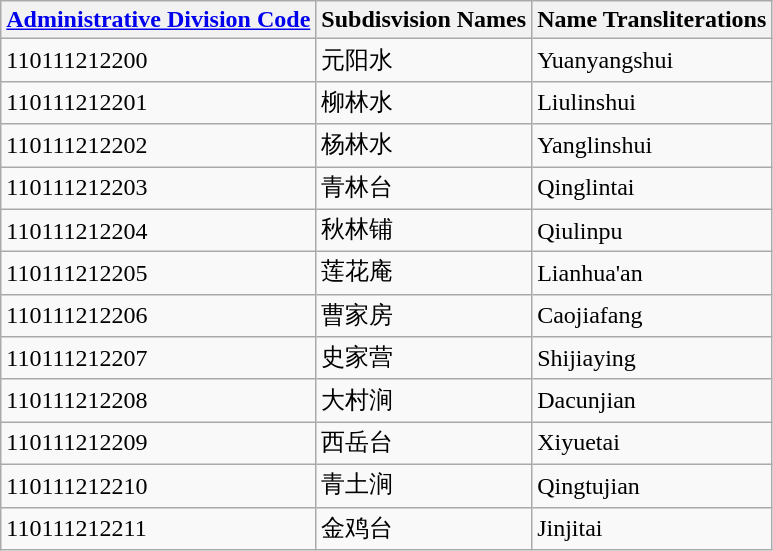<table class="wikitable sortable">
<tr>
<th><a href='#'>Administrative Division Code</a></th>
<th>Subdisvision Names</th>
<th>Name Transliterations</th>
</tr>
<tr>
<td>110111212200</td>
<td>元阳水</td>
<td>Yuanyangshui</td>
</tr>
<tr>
<td>110111212201</td>
<td>柳林水</td>
<td>Liulinshui</td>
</tr>
<tr>
<td>110111212202</td>
<td>杨林水</td>
<td>Yanglinshui</td>
</tr>
<tr>
<td>110111212203</td>
<td>青林台</td>
<td>Qinglintai</td>
</tr>
<tr>
<td>110111212204</td>
<td>秋林铺</td>
<td>Qiulinpu</td>
</tr>
<tr>
<td>110111212205</td>
<td>莲花庵</td>
<td>Lianhua'an</td>
</tr>
<tr>
<td>110111212206</td>
<td>曹家房</td>
<td>Caojiafang</td>
</tr>
<tr>
<td>110111212207</td>
<td>史家营</td>
<td>Shijiaying</td>
</tr>
<tr>
<td>110111212208</td>
<td>大村涧</td>
<td>Dacunjian</td>
</tr>
<tr>
<td>110111212209</td>
<td>西岳台</td>
<td>Xiyuetai</td>
</tr>
<tr>
<td>110111212210</td>
<td>青土涧</td>
<td>Qingtujian</td>
</tr>
<tr>
<td>110111212211</td>
<td>金鸡台</td>
<td>Jinjitai</td>
</tr>
</table>
